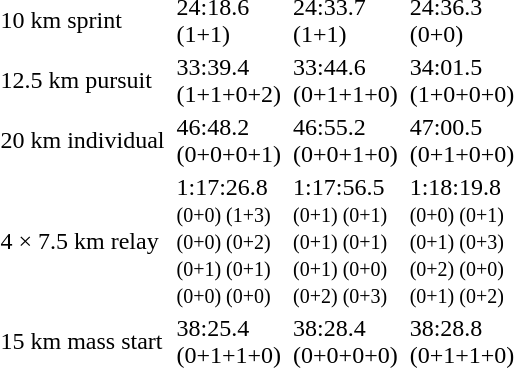<table>
<tr>
<td>10 km sprint<br></td>
<td></td>
<td>24:18.6<br>(1+1)</td>
<td></td>
<td>24:33.7<br>(1+1)</td>
<td></td>
<td>24:36.3<br>(0+0)</td>
</tr>
<tr>
<td>12.5 km pursuit<br></td>
<td></td>
<td>33:39.4<br>(1+1+0+2)</td>
<td></td>
<td>33:44.6<br>(0+1+1+0)</td>
<td></td>
<td>34:01.5<br>(1+0+0+0)</td>
</tr>
<tr>
<td>20 km individual<br></td>
<td></td>
<td>46:48.2<br>(0+0+0+1)</td>
<td></td>
<td>46:55.2<br>(0+0+1+0)</td>
<td></td>
<td>47:00.5<br>(0+1+0+0)</td>
</tr>
<tr>
<td>4 × 7.5 km relay<br></td>
<td></td>
<td>1:17:26.8<br><small>(0+0) (1+3)<br>(0+0) (0+2)<br>(0+1) (0+1)<br>(0+0) (0+0)</small></td>
<td></td>
<td>1:17:56.5<br><small>(0+1) (0+1)<br>(0+1) (0+1)<br>(0+1) (0+0)<br>(0+2) (0+3)</small></td>
<td></td>
<td>1:18:19.8<br><small>(0+0) (0+1)<br>(0+1) (0+3)<br>(0+2) (0+0)<br>(0+1) (0+2)</small></td>
</tr>
<tr>
<td>15 km mass start<br></td>
<td></td>
<td>38:25.4<br>(0+1+1+0)</td>
<td></td>
<td>38:28.4<br>(0+0+0+0)</td>
<td></td>
<td>38:28.8<br>(0+1+1+0)</td>
</tr>
</table>
